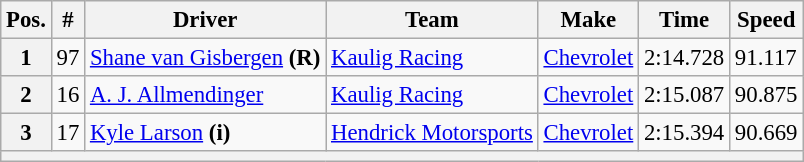<table class="wikitable" style="font-size:95%">
<tr>
<th>Pos.</th>
<th>#</th>
<th>Driver</th>
<th>Team</th>
<th>Make</th>
<th>Time</th>
<th>Speed</th>
</tr>
<tr>
<th>1</th>
<td>97</td>
<td><a href='#'>Shane van Gisbergen</a> <strong>(R)</strong></td>
<td><a href='#'>Kaulig Racing</a></td>
<td><a href='#'>Chevrolet</a></td>
<td>2:14.728</td>
<td>91.117</td>
</tr>
<tr>
<th>2</th>
<td>16</td>
<td><a href='#'>A. J. Allmendinger</a></td>
<td><a href='#'>Kaulig Racing</a></td>
<td><a href='#'>Chevrolet</a></td>
<td>2:15.087</td>
<td>90.875</td>
</tr>
<tr>
<th>3</th>
<td>17</td>
<td><a href='#'>Kyle Larson</a> <strong>(i)</strong></td>
<td><a href='#'>Hendrick Motorsports</a></td>
<td><a href='#'>Chevrolet</a></td>
<td>2:15.394</td>
<td>90.669</td>
</tr>
<tr>
<th colspan="7"></th>
</tr>
</table>
